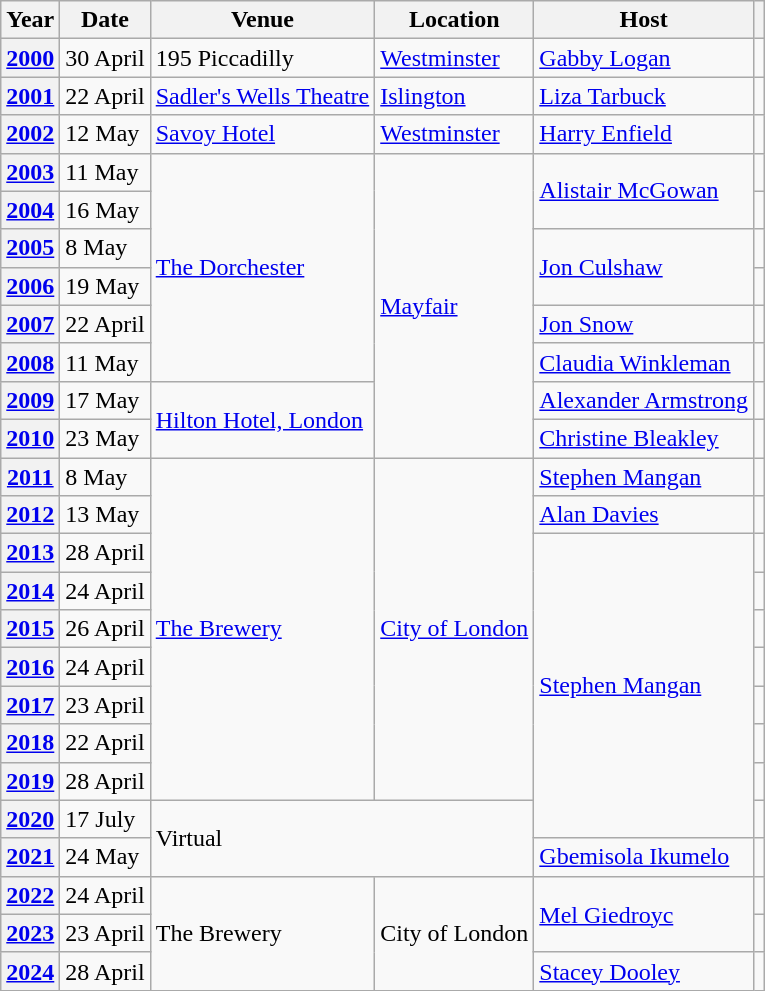<table class="wikitable sortable">
<tr>
<th scope="col">Year</th>
<th scope="col">Date</th>
<th scope="col">Venue</th>
<th scope="col">Location</th>
<th scope="col" class="unsortable">Host</th>
<th scope="col" class="unsortable"></th>
</tr>
<tr>
<th><a href='#'>2000</a></th>
<td scope="row">30 April</td>
<td>195 Piccadilly</td>
<td><a href='#'>Westminster</a></td>
<td><a href='#'>Gabby Logan</a></td>
<td></td>
</tr>
<tr>
<th><a href='#'>2001</a></th>
<td scope="row">22 April</td>
<td><a href='#'>Sadler's Wells Theatre</a></td>
<td><a href='#'>Islington</a></td>
<td><a href='#'>Liza Tarbuck</a></td>
<td></td>
</tr>
<tr>
<th><a href='#'>2002</a></th>
<td scope="row">12 May</td>
<td><a href='#'>Savoy Hotel</a></td>
<td><a href='#'>Westminster</a></td>
<td><a href='#'>Harry Enfield</a></td>
<td></td>
</tr>
<tr>
<th><a href='#'>2003</a></th>
<td scope="row">11 May</td>
<td rowspan="6"><a href='#'>The Dorchester</a></td>
<td rowspan="8"><a href='#'>Mayfair</a></td>
<td rowspan=2><a href='#'>Alistair McGowan</a></td>
<td></td>
</tr>
<tr>
<th><a href='#'>2004</a></th>
<td scope="row">16 May</td>
<td></td>
</tr>
<tr>
<th><a href='#'>2005</a></th>
<td scope="row">8 May</td>
<td rowspan=2><a href='#'>Jon Culshaw</a></td>
<td></td>
</tr>
<tr>
<th><a href='#'>2006</a></th>
<td scope="row">19 May</td>
<td></td>
</tr>
<tr>
<th><a href='#'>2007</a></th>
<td scope="row">22 April</td>
<td><a href='#'>Jon Snow</a></td>
<td></td>
</tr>
<tr>
<th><a href='#'>2008</a></th>
<td scope="row">11 May</td>
<td><a href='#'>Claudia Winkleman</a></td>
<td></td>
</tr>
<tr>
<th><a href='#'>2009</a></th>
<td scope="row">17 May</td>
<td rowspan="2"><a href='#'>Hilton Hotel, London</a></td>
<td><a href='#'>Alexander Armstrong</a></td>
<td></td>
</tr>
<tr>
<th><a href='#'>2010</a></th>
<td scope="row">23 May</td>
<td><a href='#'>Christine Bleakley</a></td>
<td></td>
</tr>
<tr>
<th><a href='#'>2011</a></th>
<td scope="row">8 May</td>
<td rowspan="9"><a href='#'>The Brewery</a></td>
<td rowspan="9"><a href='#'>City of London</a></td>
<td><a href='#'>Stephen Mangan</a></td>
<td></td>
</tr>
<tr>
<th><a href='#'>2012</a></th>
<td scope="row">13 May</td>
<td><a href='#'>Alan Davies</a></td>
<td></td>
</tr>
<tr>
<th><a href='#'>2013</a></th>
<td scope="row">28 April</td>
<td rowspan=8><a href='#'>Stephen Mangan</a></td>
<td></td>
</tr>
<tr>
<th><a href='#'>2014</a></th>
<td scope="row">24 April</td>
<td></td>
</tr>
<tr>
<th><a href='#'>2015</a></th>
<td scope="row">26 April</td>
<td></td>
</tr>
<tr>
<th><a href='#'>2016</a></th>
<td scope="row">24 April</td>
<td></td>
</tr>
<tr>
<th><a href='#'>2017</a></th>
<td scope="row">23 April</td>
<td></td>
</tr>
<tr>
<th><a href='#'>2018</a></th>
<td scope="row">22 April</td>
<td></td>
</tr>
<tr>
<th><a href='#'>2019</a></th>
<td scope="row">28 April</td>
<td></td>
</tr>
<tr>
<th><a href='#'>2020</a></th>
<td scope="row">17 July</td>
<td rowspan="2" colspan="2">Virtual</td>
<td></td>
</tr>
<tr>
<th><a href='#'>2021</a></th>
<td scope="row">24 May</td>
<td><a href='#'>Gbemisola Ikumelo</a></td>
<td></td>
</tr>
<tr>
<th><a href='#'>2022</a></th>
<td scope="row">24 April</td>
<td rowspan="3">The Brewery</td>
<td rowspan="3">City of London</td>
<td rowspan="2"><a href='#'>Mel Giedroyc</a></td>
<td></td>
</tr>
<tr>
<th><a href='#'>2023</a></th>
<td scope="row">23 April</td>
<td></td>
</tr>
<tr>
<th><a href='#'>2024</a></th>
<td scope="row">28 April</td>
<td><a href='#'>Stacey Dooley</a></td>
<td></td>
</tr>
</table>
